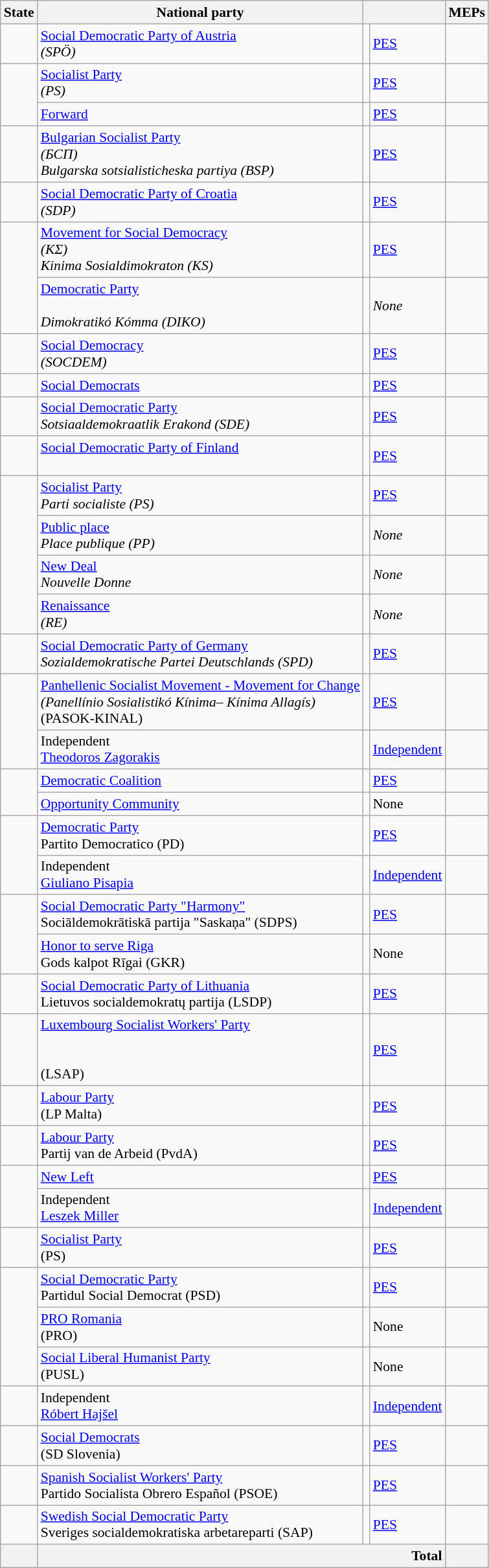<table class="wikitable sortable mw-collapsible mw-collapsed" style="font-size:90%">
<tr>
<th>State</th>
<th>National party</th>
<th colspan=2></th>
<th>MEPs</th>
</tr>
<tr>
<td></td>
<td><a href='#'>Social Democratic Party of Austria</a><br> <em>(SPÖ)</em></td>
<td></td>
<td><a href='#'>PES</a></td>
<td></td>
</tr>
<tr>
<td rowspan=2></td>
<td><a href='#'>Socialist Party</a><br><em> (PS)</em></td>
<td></td>
<td><a href='#'>PES</a></td>
<td></td>
</tr>
<tr>
<td><a href='#'>Forward</a><br><em></em></td>
<td></td>
<td><a href='#'>PES</a></td>
<td></td>
</tr>
<tr>
<td></td>
<td><a href='#'>Bulgarian Socialist Party</a><br> <em>(БСП)</em><br><em>Bulgarska sotsialisticheska partiya (BSP)</em></td>
<td></td>
<td><a href='#'>PES</a></td>
<td></td>
</tr>
<tr>
<td></td>
<td><a href='#'>Social Democratic Party of Croatia</a><br> <em>(SDP)</em></td>
<td></td>
<td><a href='#'>PES</a></td>
<td></td>
</tr>
<tr>
<td rowspan=2></td>
<td><a href='#'>Movement for Social Democracy</a><br> <em>(ΚΣ)</em><br><em>Kinima Sosialdimokraton (KS)</em></td>
<td></td>
<td><a href='#'>PES</a></td>
<td></td>
</tr>
<tr>
<td><a href='#'>Democratic Party</a><br><br><em>Dimokratikó Kómma (DIKO)</em></td>
<td></td>
<td><em>None</em></td>
<td></td>
</tr>
<tr>
<td></td>
<td><a href='#'>Social Democracy</a><br> <em>(SOCDEM)</em></td>
<td></td>
<td><a href='#'>PES</a></td>
<td></td>
</tr>
<tr>
<td></td>
<td><a href='#'>Social Democrats</a><br></td>
<td></td>
<td><a href='#'>PES</a></td>
<td></td>
</tr>
<tr>
<td></td>
<td><a href='#'>Social Democratic Party</a><br><em>Sotsiaaldemokraatlik Erakond (SDE)</em></td>
<td></td>
<td><a href='#'>PES</a></td>
<td></td>
</tr>
<tr>
<td></td>
<td><a href='#'>Social Democratic Party of Finland</a><br><br></td>
<td></td>
<td><a href='#'>PES</a></td>
<td></td>
</tr>
<tr>
<td rowspan=4></td>
<td><a href='#'>Socialist Party</a><br><em>Parti socialiste (PS)</em></td>
<td></td>
<td><a href='#'>PES</a></td>
<td></td>
</tr>
<tr>
<td><a href='#'>Public place</a><br><em>Place publique (PP)</em></td>
<td></td>
<td><em>None</em></td>
<td></td>
</tr>
<tr>
<td><a href='#'>New Deal</a><br><em>Nouvelle Donne</em></td>
<td></td>
<td><em>None</em></td>
<td></td>
</tr>
<tr>
<td><a href='#'>Renaissance</a><br> <em>(RE)</em></td>
<td></td>
<td><em>None</em></td>
<td></td>
</tr>
<tr>
<td></td>
<td><a href='#'>Social Democratic Party of Germany</a><br><em>Sozialdemokratische Partei Deutschlands (SPD)</em></td>
<td></td>
<td><a href='#'>PES</a></td>
<td></td>
</tr>
<tr>
<td rowspan=2></td>
<td><a href='#'>Panhellenic Socialist Movement - Movement for Change</a><br><em>(Panellínio Sosialistikó Kínima– Kínima Allagís)</em><br>(PASOK-KINAL)<em></td>
<td></td>
<td><a href='#'>PES</a></td>
<td></td>
</tr>
<tr>
<td>Independent<br></em><a href='#'>Theodoros Zagorakis</a><em></td>
<td></td>
<td><a href='#'>Independent</a></td>
<td></td>
</tr>
<tr>
<td rowspan=2></td>
<td><a href='#'>Democratic Coalition</a><br></td>
<td></td>
<td><a href='#'>PES</a></td>
<td></td>
</tr>
<tr>
<td><a href='#'>Opportunity Community</a><br></td>
<td></td>
<td></em>None<em></td>
<td></td>
</tr>
<tr>
<td rowspan=2></td>
<td><a href='#'>Democratic Party</a><br></em>Partito Democratico (PD)<em></td>
<td></td>
<td><a href='#'>PES</a></td>
<td></td>
</tr>
<tr>
<td>Independent<br></em><a href='#'>Giuliano Pisapia</a><em></td>
<td></td>
<td><a href='#'>Independent</a></td>
<td></td>
</tr>
<tr>
<td rowspan=2></td>
<td><a href='#'>Social Democratic Party "Harmony"</a><br></em>Sociāldemokrātiskā partija "Saskaņa" (SDPS)<em></td>
<td></td>
<td><a href='#'>PES</a></td>
<td></td>
</tr>
<tr>
<td><a href='#'>Honor to serve Riga</a><br></em>Gods kalpot Rīgai (GKR)<em></td>
<td></td>
<td></em>None<em></td>
<td></td>
</tr>
<tr>
<td></td>
<td><a href='#'>Social Democratic Party of Lithuania</a><br></em>Lietuvos socialdemokratų partija (LSDP)<em></td>
<td></td>
<td><a href='#'>PES</a></td>
<td></td>
</tr>
<tr>
<td></td>
<td><a href='#'>Luxembourg Socialist Workers' Party</a><br><br><br> </em>(LSAP)<em></td>
<td></td>
<td><a href='#'>PES</a></td>
<td></td>
</tr>
<tr>
<td></td>
<td><a href='#'>Labour Party</a><br> </em>(LP Malta)<em></td>
<td></td>
<td><a href='#'>PES</a></td>
<td></td>
</tr>
<tr>
<td></td>
<td><a href='#'>Labour Party</a><br></em>Partij van de Arbeid (PvdA)<em></td>
<td></td>
<td><a href='#'>PES</a></td>
<td></td>
</tr>
<tr>
<td rowspan=2></td>
<td><a href='#'>New Left</a><br></td>
<td></td>
<td><a href='#'>PES</a></td>
<td></td>
</tr>
<tr>
<td>Independent<br></em><a href='#'>Leszek Miller</a><em></td>
<td></td>
<td><a href='#'>Independent</a></td>
<td></td>
</tr>
<tr>
<td></td>
<td><a href='#'>Socialist Party</a><br> </em>(PS)<em></td>
<td></td>
<td><a href='#'>PES</a></td>
<td></td>
</tr>
<tr>
<td rowspan=3></td>
<td><a href='#'>Social Democratic Party</a><br></em>Partidul Social Democrat (PSD)<em></td>
<td></td>
<td><a href='#'>PES</a></td>
<td></td>
</tr>
<tr>
<td><a href='#'>PRO Romania</a><br> </em>(PRO)<em></td>
<td></td>
<td></em>None<em></td>
<td></td>
</tr>
<tr>
<td><a href='#'>Social Liberal Humanist Party</a><br> </em>(PUSL)<em></td>
<td></td>
<td></em>None<em></td>
<td></td>
</tr>
<tr>
<td></td>
<td>Independent<br></em><a href='#'>Róbert Hajšel</a><em></td>
<td></td>
<td><a href='#'>Independent</a></td>
<td></td>
</tr>
<tr>
<td></td>
<td><a href='#'>Social Democrats</a><br> </em>(SD Slovenia)<em></td>
<td></td>
<td><a href='#'>PES</a></td>
<td></td>
</tr>
<tr>
<td></td>
<td><a href='#'>Spanish Socialist Workers' Party</a><br></em>Partido Socialista Obrero Español (PSOE)<em></td>
<td></td>
<td><a href='#'>PES</a></td>
<td></td>
</tr>
<tr>
<td></td>
<td><a href='#'>Swedish Social Democratic Party</a><br></em>Sveriges socialdemokratiska arbetareparti (SAP)<em></td>
<td></td>
<td><a href='#'>PES</a></td>
<td></td>
</tr>
<tr>
<th style="text-align:left"></th>
<th colspan=3 style="text-align:right">Total</th>
<th></th>
</tr>
</table>
